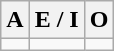<table class="wikitable" style="text-align:center;">
<tr>
<th>A</th>
<th>E / I</th>
<th>O</th>
</tr>
<tr dir="rtl">
<td><span></span></td>
<td><span></span></td>
<td><span></span></td>
</tr>
</table>
